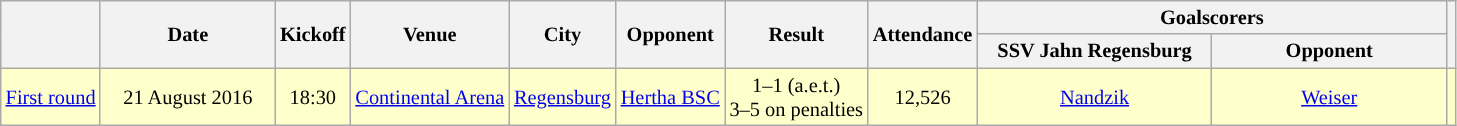<table class="wikitable" Style="text-align: center;font-size:85%">
<tr>
<th rowspan="2"></th>
<th rowspan="2" style="width:110px">Date</th>
<th rowspan="2">Kickoff</th>
<th rowspan="2">Venue</th>
<th rowspan="2">City</th>
<th rowspan="2">Opponent</th>
<th rowspan="2">Result</th>
<th rowspan="2">Attendance</th>
<th colspan="2">Goalscorers</th>
<th rowspan="2"></th>
</tr>
<tr>
<th style="width:150px">SSV Jahn Regensburg</th>
<th style="width:150px">Opponent</th>
</tr>
<tr style="background:#FFFFCC">
<td><a href='#'>First round</a></td>
<td>21 August 2016</td>
<td>18:30</td>
<td><a href='#'>Continental Arena</a></td>
<td><a href='#'>Regensburg</a></td>
<td><a href='#'>Hertha BSC</a></td>
<td>1–1 (a.e.t.)<br>  3–5 on penalties</td>
<td>12,526</td>
<td><a href='#'>Nandzik</a> </td>
<td><a href='#'>Weiser</a> </td>
<td></td>
</tr>
</table>
